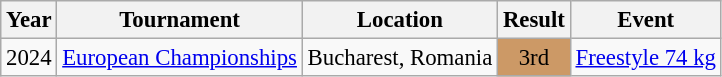<table class="wikitable" style="font-size:95%;">
<tr>
<th>Year</th>
<th>Tournament</th>
<th>Location</th>
<th>Result</th>
<th>Event</th>
</tr>
<tr>
<td>2024</td>
<td><a href='#'>European Championships</a></td>
<td>Bucharest, Romania</td>
<td align="center" bgcolor="cc9966">3rd</td>
<td><a href='#'>Freestyle 74 kg</a></td>
</tr>
</table>
